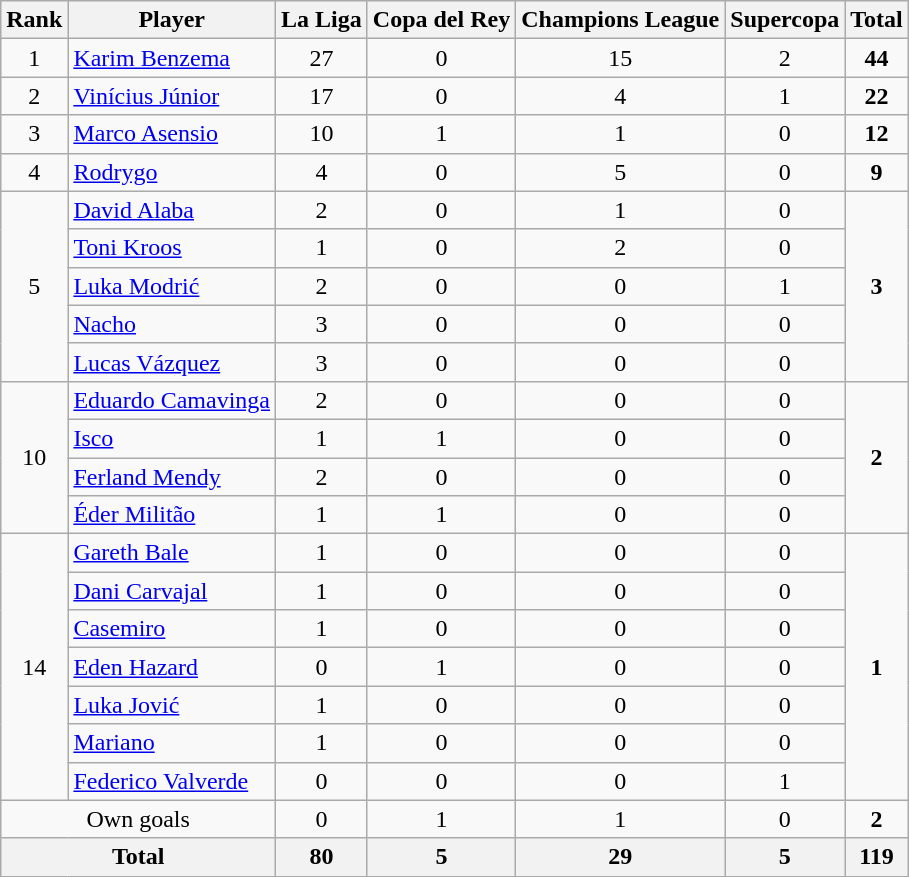<table class="wikitable" style="text-align:center;">
<tr>
<th>Rank</th>
<th>Player</th>
<th>La Liga</th>
<th>Copa del Rey</th>
<th>Champions League</th>
<th>Supercopa</th>
<th>Total</th>
</tr>
<tr>
<td>1</td>
<td align=left> <a href='#'>Karim Benzema</a></td>
<td>27</td>
<td>0</td>
<td>15</td>
<td>2</td>
<td><strong>44</strong></td>
</tr>
<tr>
<td>2</td>
<td align=left> <a href='#'>Vinícius Júnior</a></td>
<td>17</td>
<td>0</td>
<td>4</td>
<td>1</td>
<td><strong>22</strong></td>
</tr>
<tr>
<td>3</td>
<td align=left> <a href='#'>Marco Asensio</a></td>
<td>10</td>
<td>1</td>
<td>1</td>
<td>0</td>
<td><strong>12</strong></td>
</tr>
<tr>
<td>4</td>
<td align=left> <a href='#'>Rodrygo</a></td>
<td>4</td>
<td>0</td>
<td>5</td>
<td>0</td>
<td><strong>9</strong></td>
</tr>
<tr>
<td rowspan="5">5</td>
<td align=left> <a href='#'>David Alaba</a></td>
<td>2</td>
<td>0</td>
<td>1</td>
<td>0</td>
<td rowspan="5"><strong>3</strong></td>
</tr>
<tr>
<td align=left> <a href='#'>Toni Kroos</a></td>
<td>1</td>
<td>0</td>
<td>2</td>
<td>0</td>
</tr>
<tr>
<td align=left> <a href='#'>Luka Modrić</a></td>
<td>2</td>
<td>0</td>
<td>0</td>
<td>1</td>
</tr>
<tr>
<td align=left> <a href='#'>Nacho</a></td>
<td>3</td>
<td>0</td>
<td>0</td>
<td>0</td>
</tr>
<tr>
<td align=left> <a href='#'>Lucas Vázquez</a></td>
<td>3</td>
<td>0</td>
<td>0</td>
<td>0</td>
</tr>
<tr>
<td rowspan="4">10</td>
<td align=left> <a href='#'>Eduardo Camavinga</a></td>
<td>2</td>
<td>0</td>
<td>0</td>
<td>0</td>
<td rowspan="4"><strong>2</strong></td>
</tr>
<tr>
<td align=left> <a href='#'>Isco</a></td>
<td>1</td>
<td>1</td>
<td>0</td>
<td>0</td>
</tr>
<tr>
<td align=left> <a href='#'>Ferland Mendy</a></td>
<td>2</td>
<td>0</td>
<td>0</td>
<td>0</td>
</tr>
<tr>
<td align=left> <a href='#'>Éder Militão</a></td>
<td>1</td>
<td>1</td>
<td>0</td>
<td>0</td>
</tr>
<tr>
<td rowspan="7">14</td>
<td align=left> <a href='#'>Gareth Bale</a></td>
<td>1</td>
<td>0</td>
<td>0</td>
<td>0</td>
<td rowspan="7"><strong>1</strong></td>
</tr>
<tr>
<td align=left> <a href='#'>Dani Carvajal</a></td>
<td>1</td>
<td>0</td>
<td>0</td>
<td>0</td>
</tr>
<tr>
<td align=left> <a href='#'>Casemiro</a></td>
<td>1</td>
<td>0</td>
<td>0</td>
<td>0</td>
</tr>
<tr>
<td align=left> <a href='#'>Eden Hazard</a></td>
<td>0</td>
<td>1</td>
<td>0</td>
<td>0</td>
</tr>
<tr>
<td align=left> <a href='#'>Luka Jović</a></td>
<td>1</td>
<td>0</td>
<td>0</td>
<td>0</td>
</tr>
<tr>
<td align=left> <a href='#'>Mariano</a></td>
<td>1</td>
<td>0</td>
<td>0</td>
<td>0</td>
</tr>
<tr>
<td align=left> <a href='#'>Federico Valverde</a></td>
<td>0</td>
<td>0</td>
<td>0</td>
<td>1</td>
</tr>
<tr>
<td align=center colspan=2>Own goals</td>
<td>0</td>
<td>1</td>
<td>1</td>
<td>0</td>
<td><strong>2</strong></td>
</tr>
<tr>
<th colspan=2>Total</th>
<th>80</th>
<th>5</th>
<th>29</th>
<th>5</th>
<th>119</th>
</tr>
</table>
